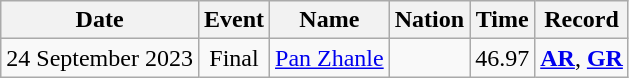<table class=wikitable style=text-align:center>
<tr>
<th>Date</th>
<th>Event</th>
<th>Name</th>
<th>Nation</th>
<th>Time</th>
<th>Record</th>
</tr>
<tr>
<td>24 September 2023</td>
<td>Final</td>
<td align=left><a href='#'>Pan Zhanle</a></td>
<td align=left></td>
<td>46.97</td>
<td><strong><a href='#'>AR</a></strong>, <strong><a href='#'>GR</a></strong></td>
</tr>
</table>
